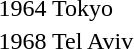<table>
<tr>
<td>1964 Tokyo <br></td>
<td></td>
<td></td>
<td></td>
</tr>
<tr>
<td>1968 Tel Aviv <br></td>
<td></td>
<td></td>
<td></td>
</tr>
</table>
